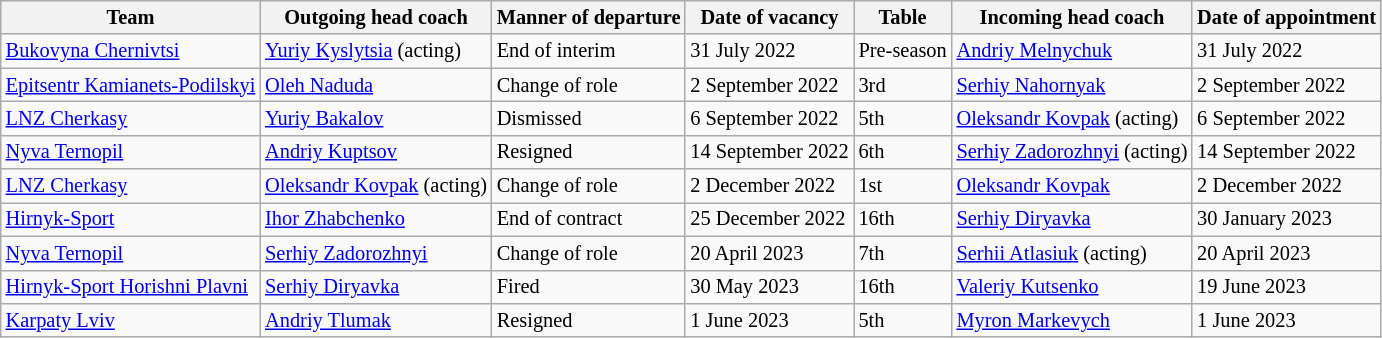<table class="wikitable sortable" style="font-size:85%">
<tr>
<th>Team</th>
<th>Outgoing head coach</th>
<th>Manner of departure</th>
<th>Date of vacancy</th>
<th>Table</th>
<th>Incoming head coach</th>
<th>Date of appointment</th>
</tr>
<tr>
<td><a href='#'>Bukovyna Chernivtsi</a></td>
<td> <a href='#'>Yuriy Kyslytsia</a> (acting)</td>
<td>End of interim</td>
<td>31 July 2022</td>
<td>Pre-season</td>
<td> <a href='#'>Andriy Melnychuk</a></td>
<td>31 July 2022</td>
</tr>
<tr>
<td><a href='#'>Epitsentr Kamianets-Podilskyi</a></td>
<td> <a href='#'>Oleh Naduda</a></td>
<td>Change of role</td>
<td>2 September 2022</td>
<td>3rd</td>
<td> <a href='#'>Serhiy Nahornyak</a></td>
<td>2 September 2022</td>
</tr>
<tr>
<td><a href='#'>LNZ Cherkasy</a></td>
<td> <a href='#'>Yuriy Bakalov</a></td>
<td>Dismissed</td>
<td>6 September 2022</td>
<td>5th</td>
<td> <a href='#'>Oleksandr Kovpak</a> (acting)</td>
<td>6 September 2022</td>
</tr>
<tr>
<td><a href='#'>Nyva Ternopil</a></td>
<td> <a href='#'>Andriy Kuptsov</a></td>
<td>Resigned</td>
<td>14 September 2022</td>
<td>6th</td>
<td> <a href='#'>Serhiy Zadorozhnyi</a> (acting)</td>
<td>14 September 2022</td>
</tr>
<tr>
<td><a href='#'>LNZ Cherkasy</a></td>
<td> <a href='#'>Oleksandr Kovpak</a> (acting)</td>
<td>Change of role</td>
<td>2 December 2022</td>
<td>1st</td>
<td> <a href='#'>Oleksandr Kovpak</a></td>
<td>2 December 2022</td>
</tr>
<tr>
<td><a href='#'>Hirnyk-Sport</a></td>
<td> <a href='#'>Ihor Zhabchenko</a></td>
<td>End of contract</td>
<td>25 December 2022</td>
<td>16th</td>
<td> <a href='#'>Serhiy Diryavka</a></td>
<td>30 January 2023</td>
</tr>
<tr>
<td><a href='#'>Nyva Ternopil</a></td>
<td> <a href='#'>Serhiy Zadorozhnyi</a></td>
<td>Change of role</td>
<td>20 April 2023</td>
<td>7th</td>
<td> <a href='#'>Serhii Atlasiuk</a> (acting)</td>
<td>20 April 2023</td>
</tr>
<tr>
<td><a href='#'>Hirnyk-Sport Horishni Plavni</a></td>
<td> <a href='#'>Serhiy Diryavka</a></td>
<td>Fired</td>
<td>30 May 2023</td>
<td>16th</td>
<td> <a href='#'>Valeriy Kutsenko</a></td>
<td>19 June 2023</td>
</tr>
<tr>
<td><a href='#'>Karpaty Lviv</a></td>
<td> <a href='#'>Andriy Tlumak</a></td>
<td>Resigned</td>
<td>1 June 2023</td>
<td>5th</td>
<td> <a href='#'>Myron Markevych</a></td>
<td>1 June 2023</td>
</tr>
</table>
